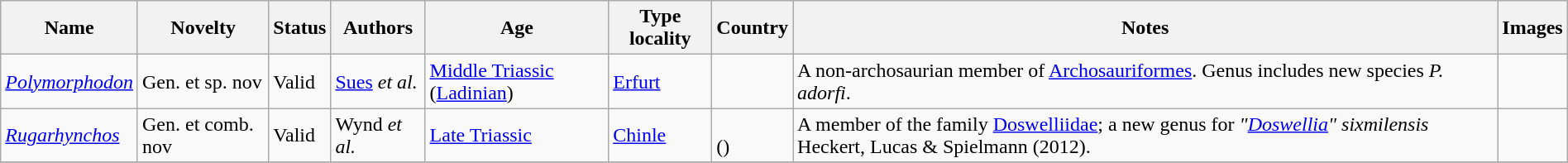<table class="wikitable sortable" align="center" width="100%">
<tr>
<th>Name</th>
<th>Novelty</th>
<th>Status</th>
<th>Authors</th>
<th>Age</th>
<th>Type locality</th>
<th>Country</th>
<th>Notes</th>
<th>Images</th>
</tr>
<tr>
<td><em><a href='#'>Polymorphodon</a></em></td>
<td>Gen. et sp. nov</td>
<td>Valid</td>
<td><a href='#'>Sues</a> <em>et al.</em></td>
<td><a href='#'>Middle Triassic</a> (<a href='#'>Ladinian</a>)</td>
<td><a href='#'>Erfurt</a></td>
<td></td>
<td>A non-archosaurian member of <a href='#'>Archosauriformes</a>. Genus includes new species <em>P. adorfi</em>.</td>
<td></td>
</tr>
<tr>
<td><em><a href='#'>Rugarhynchos</a></em></td>
<td>Gen. et comb. nov</td>
<td>Valid</td>
<td>Wynd <em>et al.</em></td>
<td><a href='#'>Late Triassic</a></td>
<td><a href='#'>Chinle</a></td>
<td><br>()</td>
<td>A member of the family <a href='#'>Doswelliidae</a>; a new genus for <em>"<a href='#'>Doswellia</a>" sixmilensis</em> Heckert, Lucas & Spielmann (2012).</td>
<td></td>
</tr>
<tr>
</tr>
</table>
